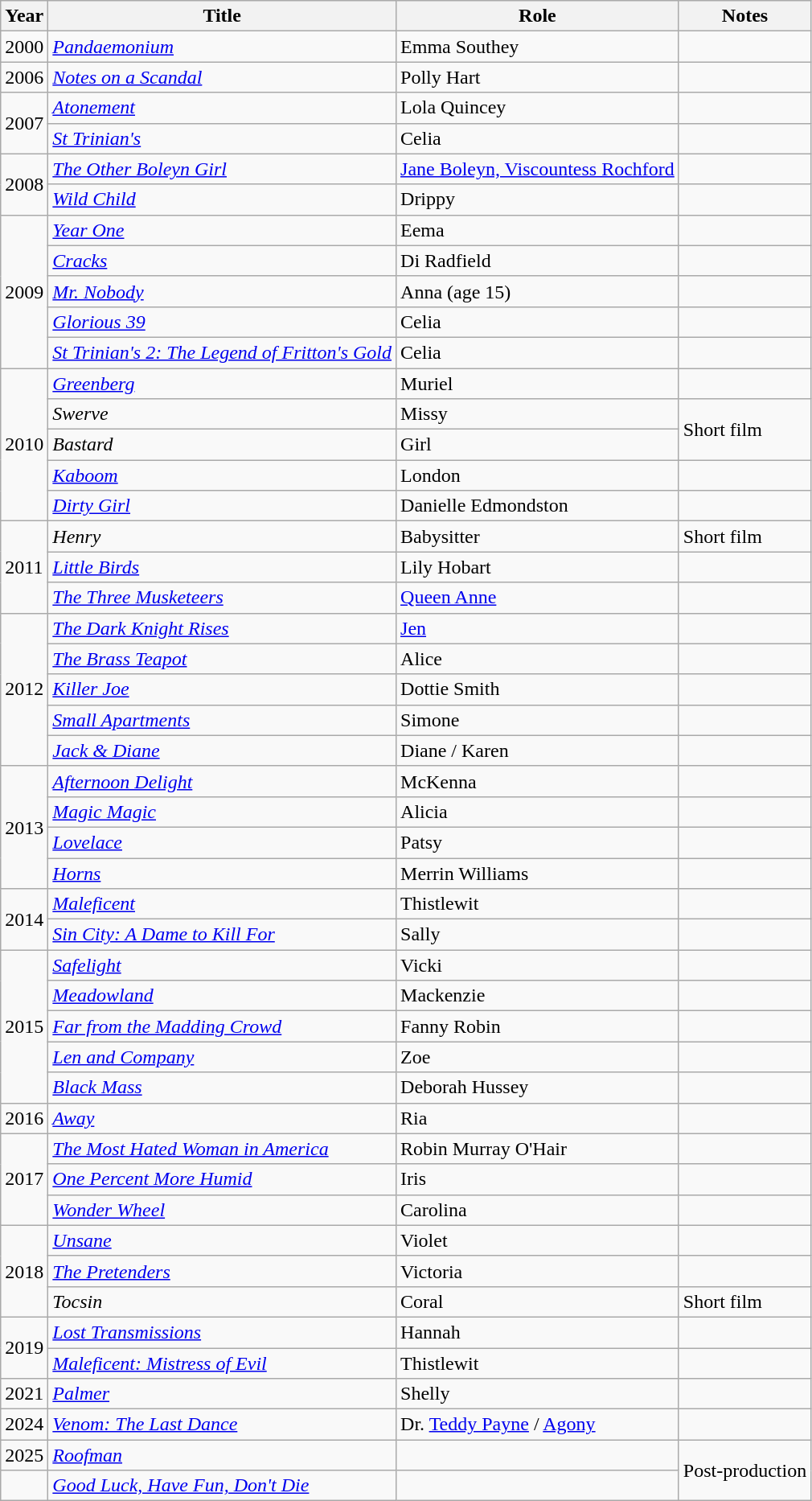<table class="wikitable sortable" >
<tr>
<th>Year</th>
<th>Title</th>
<th>Role</th>
<th class="unsortable">Notes</th>
</tr>
<tr>
<td>2000</td>
<td><em><a href='#'>Pandaemonium</a></em></td>
<td>Emma Southey</td>
<td></td>
</tr>
<tr>
<td>2006</td>
<td><em><a href='#'>Notes on a Scandal</a></em></td>
<td>Polly Hart</td>
<td></td>
</tr>
<tr>
<td rowspan=2>2007</td>
<td><em><a href='#'>Atonement</a></em></td>
<td>Lola Quincey</td>
<td></td>
</tr>
<tr>
<td><em><a href='#'>St Trinian's</a></em></td>
<td>Celia</td>
<td></td>
</tr>
<tr>
<td rowspan=2>2008</td>
<td><em><a href='#'>The Other Boleyn Girl</a></em></td>
<td><a href='#'>Jane Boleyn, Viscountess Rochford</a></td>
<td></td>
</tr>
<tr>
<td><em><a href='#'>Wild Child</a></em></td>
<td>Drippy</td>
<td></td>
</tr>
<tr>
<td rowspan=5>2009</td>
<td><em><a href='#'>Year One</a></em></td>
<td>Eema</td>
<td></td>
</tr>
<tr>
<td><em><a href='#'>Cracks</a></em></td>
<td>Di Radfield</td>
<td></td>
</tr>
<tr>
<td><em><a href='#'>Mr. Nobody</a></em></td>
<td>Anna (age 15)</td>
<td></td>
</tr>
<tr>
<td><em><a href='#'>Glorious 39</a></em></td>
<td>Celia</td>
<td></td>
</tr>
<tr>
<td><em><a href='#'>St Trinian's 2: The Legend of Fritton's Gold</a></em></td>
<td>Celia</td>
<td></td>
</tr>
<tr>
<td rowspan=5>2010</td>
<td><em><a href='#'>Greenberg</a></em></td>
<td>Muriel</td>
<td></td>
</tr>
<tr>
<td><em>Swerve</em></td>
<td>Missy</td>
<td rowspan="2">Short film</td>
</tr>
<tr>
<td><em>Bastard</em></td>
<td>Girl</td>
</tr>
<tr>
<td><em><a href='#'>Kaboom</a></em></td>
<td>London</td>
<td></td>
</tr>
<tr>
<td><em><a href='#'>Dirty Girl</a></em></td>
<td>Danielle Edmondston</td>
<td></td>
</tr>
<tr>
<td rowspan=3>2011</td>
<td><em>Henry</em></td>
<td>Babysitter</td>
<td>Short film</td>
</tr>
<tr>
<td><em><a href='#'>Little Birds</a></em></td>
<td>Lily Hobart</td>
<td></td>
</tr>
<tr>
<td><em><a href='#'>The Three Musketeers</a></em></td>
<td><a href='#'>Queen Anne</a></td>
<td></td>
</tr>
<tr>
<td rowspan=5>2012</td>
<td><em><a href='#'>The Dark Knight Rises</a></em></td>
<td><a href='#'>Jen</a></td>
<td></td>
</tr>
<tr>
<td><em><a href='#'>The Brass Teapot</a></em></td>
<td>Alice</td>
<td></td>
</tr>
<tr>
<td><em><a href='#'>Killer Joe</a></em></td>
<td>Dottie Smith</td>
<td></td>
</tr>
<tr>
<td><em><a href='#'>Small Apartments</a></em></td>
<td>Simone</td>
<td></td>
</tr>
<tr>
<td><em><a href='#'>Jack & Diane</a></em></td>
<td>Diane / Karen</td>
<td></td>
</tr>
<tr>
<td rowspan=4>2013</td>
<td><em><a href='#'>Afternoon Delight</a></em></td>
<td>McKenna</td>
<td></td>
</tr>
<tr>
<td><em><a href='#'>Magic Magic</a></em></td>
<td>Alicia</td>
<td></td>
</tr>
<tr>
<td><em><a href='#'>Lovelace</a></em></td>
<td>Patsy</td>
<td></td>
</tr>
<tr>
<td><em><a href='#'>Horns</a></em></td>
<td>Merrin Williams</td>
<td></td>
</tr>
<tr>
<td rowspan=2>2014</td>
<td><em><a href='#'>Maleficent</a></em></td>
<td>Thistlewit</td>
<td></td>
</tr>
<tr>
<td><em><a href='#'>Sin City: A Dame to Kill For</a></em></td>
<td>Sally</td>
<td></td>
</tr>
<tr>
<td rowspan=5>2015</td>
<td><em><a href='#'>Safelight</a></em></td>
<td>Vicki</td>
<td></td>
</tr>
<tr>
<td><em><a href='#'>Meadowland</a></em></td>
<td>Mackenzie</td>
<td></td>
</tr>
<tr>
<td><em><a href='#'>Far from the Madding Crowd</a></em></td>
<td>Fanny Robin</td>
<td></td>
</tr>
<tr>
<td><em><a href='#'>Len and Company</a></em></td>
<td>Zoe</td>
<td></td>
</tr>
<tr>
<td><em><a href='#'>Black Mass</a></em></td>
<td>Deborah Hussey</td>
<td></td>
</tr>
<tr>
<td>2016</td>
<td><em><a href='#'>Away</a></em></td>
<td>Ria</td>
<td></td>
</tr>
<tr>
<td rowspan=3>2017</td>
<td><em><a href='#'>The Most Hated Woman in America</a></em></td>
<td>Robin Murray O'Hair</td>
<td></td>
</tr>
<tr>
<td><em><a href='#'>One Percent More Humid</a></em></td>
<td>Iris</td>
<td></td>
</tr>
<tr>
<td><em><a href='#'>Wonder Wheel</a></em></td>
<td>Carolina</td>
<td></td>
</tr>
<tr>
<td rowspan=3>2018</td>
<td><em><a href='#'>Unsane</a></em></td>
<td>Violet</td>
<td></td>
</tr>
<tr>
<td><em><a href='#'>The Pretenders</a></em></td>
<td>Victoria</td>
<td></td>
</tr>
<tr>
<td><em>Tocsin</em></td>
<td>Coral</td>
<td>Short film</td>
</tr>
<tr>
<td rowspan=2>2019</td>
<td><em><a href='#'>Lost Transmissions</a></em></td>
<td>Hannah</td>
<td></td>
</tr>
<tr>
<td><em><a href='#'>Maleficent: Mistress of Evil</a></em></td>
<td>Thistlewit</td>
<td></td>
</tr>
<tr>
<td>2021</td>
<td><em><a href='#'>Palmer</a></em></td>
<td>Shelly</td>
<td></td>
</tr>
<tr>
<td>2024</td>
<td><em><a href='#'>Venom: The Last Dance</a></em></td>
<td>Dr. <a href='#'>Teddy Payne</a> / <a href='#'>Agony</a></td>
<td></td>
</tr>
<tr>
<td>2025</td>
<td><em><a href='#'>Roofman</a></em></td>
<td></td>
<td rowspan="2">Post-production</td>
</tr>
<tr>
<td></td>
<td><em><a href='#'>Good Luck, Have Fun, Don't Die</a></em></td>
<td></td>
</tr>
</table>
